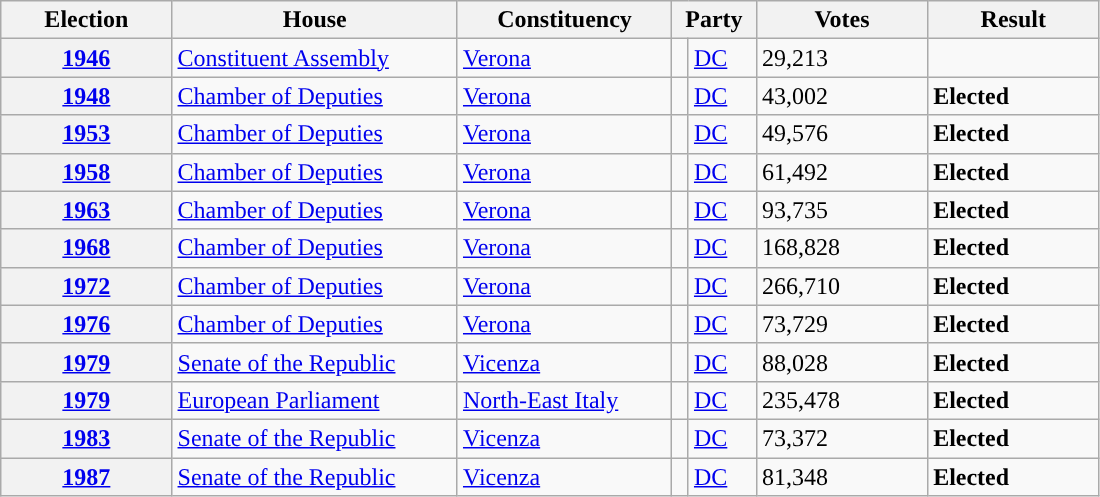<table class=wikitable style="width:58%; border:1px #AAAAFF solid">
<tr>
<th width=12%>Election</th>
<th width=20%>House</th>
<th width=15%>Constituency</th>
<th width=5% colspan="2">Party</th>
<th width=12%>Votes</th>
<th width=12%>Result</th>
</tr>
<tr>
<th><a href='#'>1946</a></th>
<td><a href='#'>Constituent Assembly</a></td>
<td><a href='#'>Verona</a></td>
<td></td>
<td><a href='#'>DC</a></td>
<td>29,213</td>
<td></td>
</tr>
<tr>
<th><a href='#'>1948</a></th>
<td><a href='#'>Chamber of Deputies</a></td>
<td><a href='#'>Verona</a></td>
<td></td>
<td><a href='#'>DC</a></td>
<td>43,002</td>
<td> <strong>Elected</strong></td>
</tr>
<tr>
<th><a href='#'>1953</a></th>
<td><a href='#'>Chamber of Deputies</a></td>
<td><a href='#'>Verona</a></td>
<td></td>
<td><a href='#'>DC</a></td>
<td>49,576</td>
<td> <strong>Elected</strong></td>
</tr>
<tr>
<th><a href='#'>1958</a></th>
<td><a href='#'>Chamber of Deputies</a></td>
<td><a href='#'>Verona</a></td>
<td></td>
<td><a href='#'>DC</a></td>
<td>61,492</td>
<td> <strong>Elected</strong></td>
</tr>
<tr>
<th><a href='#'>1963</a></th>
<td><a href='#'>Chamber of Deputies</a></td>
<td><a href='#'>Verona</a></td>
<td></td>
<td><a href='#'>DC</a></td>
<td>93,735</td>
<td> <strong>Elected</strong></td>
</tr>
<tr>
<th><a href='#'>1968</a></th>
<td><a href='#'>Chamber of Deputies</a></td>
<td><a href='#'>Verona</a></td>
<td></td>
<td><a href='#'>DC</a></td>
<td>168,828</td>
<td> <strong>Elected</strong></td>
</tr>
<tr>
<th><a href='#'>1972</a></th>
<td><a href='#'>Chamber of Deputies</a></td>
<td><a href='#'>Verona</a></td>
<td></td>
<td><a href='#'>DC</a></td>
<td>266,710</td>
<td> <strong>Elected</strong></td>
</tr>
<tr>
<th><a href='#'>1976</a></th>
<td><a href='#'>Chamber of Deputies</a></td>
<td><a href='#'>Verona</a></td>
<td></td>
<td><a href='#'>DC</a></td>
<td>73,729</td>
<td> <strong>Elected</strong></td>
</tr>
<tr>
<th><a href='#'>1979</a></th>
<td><a href='#'>Senate of the Republic</a></td>
<td><a href='#'>Vicenza</a></td>
<td></td>
<td><a href='#'>DC</a></td>
<td>88,028</td>
<td> <strong>Elected</strong></td>
</tr>
<tr>
<th><a href='#'>1979</a></th>
<td><a href='#'>European Parliament</a></td>
<td><a href='#'>North-East Italy</a></td>
<td></td>
<td><a href='#'>DC</a></td>
<td>235,478</td>
<td> <strong>Elected</strong></td>
</tr>
<tr>
<th><a href='#'>1983</a></th>
<td><a href='#'>Senate of the Republic</a></td>
<td><a href='#'>Vicenza</a></td>
<td></td>
<td><a href='#'>DC</a></td>
<td>73,372</td>
<td> <strong>Elected</strong></td>
</tr>
<tr>
<th><a href='#'>1987</a></th>
<td><a href='#'>Senate of the Republic</a></td>
<td><a href='#'>Vicenza</a></td>
<td></td>
<td><a href='#'>DC</a></td>
<td>81,348</td>
<td> <strong>Elected</strong></td>
</tr>
</table>
